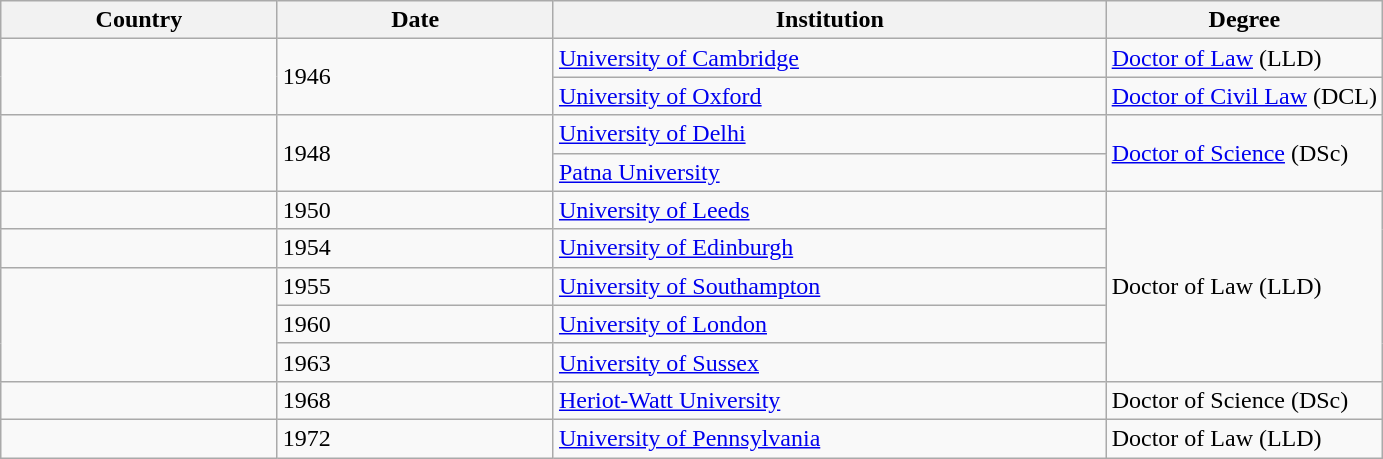<table class="wikitable sortable">
<tr>
<th style="width:20%;">Country</th>
<th style="width:20%;">Date</th>
<th style="width:40%;">Institution</th>
<th style="width:20%;">Degree</th>
</tr>
<tr>
<td rowspan="2"></td>
<td rowspan="2">1946</td>
<td><a href='#'>University of Cambridge</a></td>
<td><a href='#'>Doctor of Law</a> (LLD)</td>
</tr>
<tr>
<td><a href='#'>University of Oxford</a></td>
<td><a href='#'>Doctor of Civil Law</a> (DCL)</td>
</tr>
<tr>
<td rowspan="2"></td>
<td rowspan="2">1948</td>
<td><a href='#'>University of Delhi</a></td>
<td rowspan="2"><a href='#'>Doctor of Science</a> (DSc)</td>
</tr>
<tr>
<td><a href='#'>Patna University</a></td>
</tr>
<tr>
<td></td>
<td>1950</td>
<td><a href='#'>University of Leeds</a></td>
<td rowspan="5">Doctor of Law (LLD)</td>
</tr>
<tr>
<td></td>
<td>1954</td>
<td><a href='#'>University of Edinburgh</a></td>
</tr>
<tr>
<td rowspan="3"></td>
<td>1955</td>
<td><a href='#'>University of Southampton</a></td>
</tr>
<tr>
<td>1960</td>
<td><a href='#'>University of London</a></td>
</tr>
<tr>
<td>1963</td>
<td><a href='#'>University of Sussex</a></td>
</tr>
<tr>
<td></td>
<td>1968</td>
<td><a href='#'>Heriot-Watt University</a></td>
<td>Doctor of Science (DSc)</td>
</tr>
<tr>
<td></td>
<td>1972</td>
<td><a href='#'>University of Pennsylvania</a></td>
<td>Doctor of Law (LLD)</td>
</tr>
</table>
